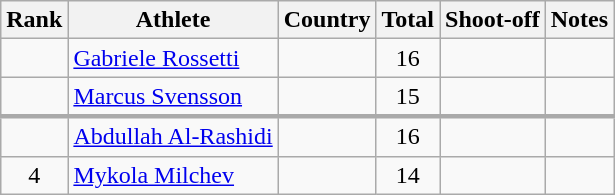<table class="wikitable sortable" style="text-align:center">
<tr>
<th>Rank</th>
<th>Athlete</th>
<th>Country</th>
<th class="unsortable" style="width: 28px">Total</th>
<th>Shoot-off</th>
<th class="unsortable">Notes</th>
</tr>
<tr>
<td align="center"></td>
<td align="left"><a href='#'>Gabriele Rossetti</a></td>
<td align="left"></td>
<td>16</td>
<td></td>
<td></td>
</tr>
<tr>
<td align="center"></td>
<td align="left"><a href='#'>Marcus Svensson</a></td>
<td align="left"></td>
<td>15</td>
<td></td>
<td></td>
</tr>
<tr style="border-style: solid; border-width: 3px 0px 0px 0px;">
<td align="center"></td>
<td align="left"><a href='#'>Abdullah Al-Rashidi</a></td>
<td align="left"></td>
<td>16</td>
<td></td>
<td></td>
</tr>
<tr>
<td>4</td>
<td align="left"><a href='#'>Mykola Milchev</a></td>
<td align="left"></td>
<td>14</td>
<td></td>
<td></td>
</tr>
</table>
